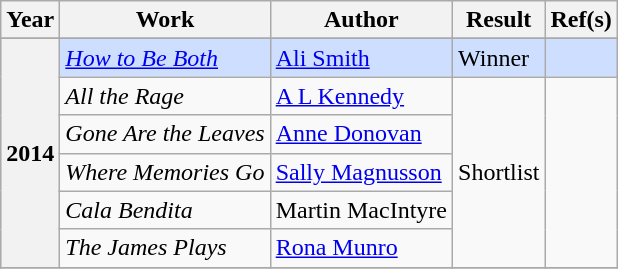<table class="wikitable sortable plainrowheaders">
<tr>
<th scope="col">Year</th>
<th scope="col">Work</th>
<th scope="col">Author</th>
<th scope="col">Result</th>
<th class="unsortable" scope="col">Ref(s)</th>
</tr>
<tr>
</tr>
<tr style=background:#cddeff>
<th rowspan="6">2014</th>
<td><em><a href='#'>How to Be Both</a></em></td>
<td><a href='#'>Ali Smith</a></td>
<td>Winner</td>
<td></td>
</tr>
<tr>
<td><em>All the Rage</em></td>
<td><a href='#'>A L Kennedy</a></td>
<td rowspan="5">Shortlist</td>
<td rowspan="5"></td>
</tr>
<tr>
<td><em>Gone Are the Leaves</em></td>
<td><a href='#'>Anne Donovan</a></td>
</tr>
<tr>
<td><em>Where Memories Go</em></td>
<td><a href='#'>Sally Magnusson</a></td>
</tr>
<tr>
<td><em>Cala Bendita</em></td>
<td>Martin MacIntyre</td>
</tr>
<tr>
<td><em>The James Plays</em></td>
<td><a href='#'>Rona Munro</a></td>
</tr>
<tr>
</tr>
</table>
